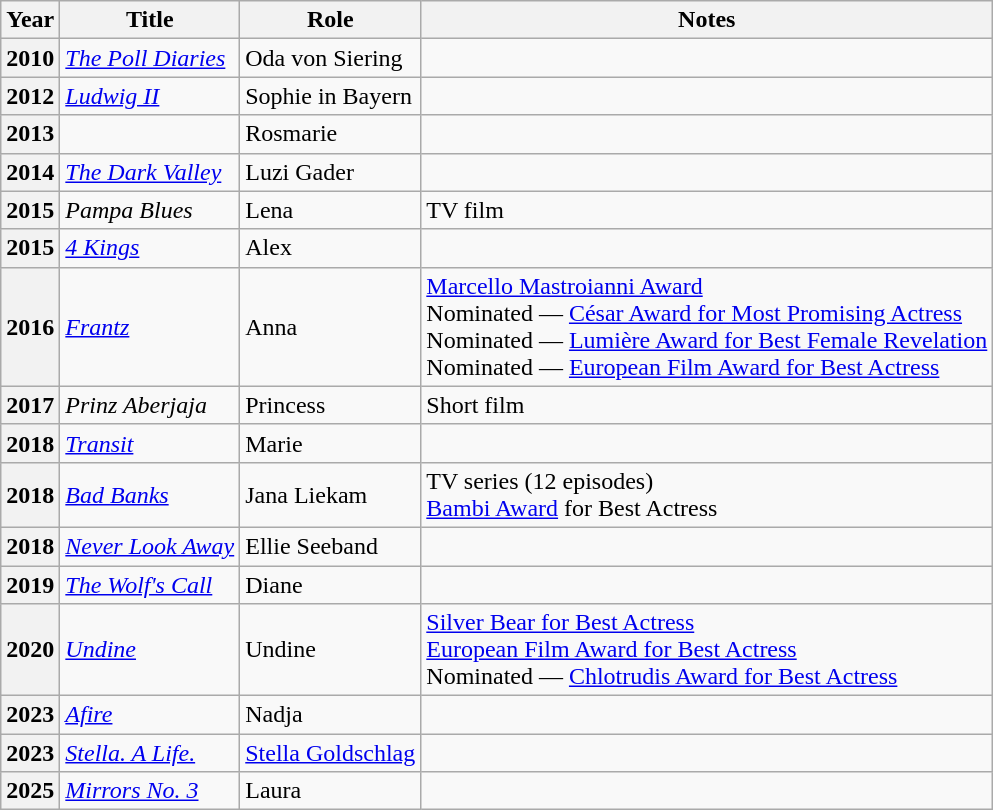<table class="wikitable">
<tr>
<th>Year</th>
<th>Title</th>
<th>Role</th>
<th class="unsortable">Notes</th>
</tr>
<tr>
<th>2010</th>
<td><em><a href='#'>The Poll Diaries</a></em></td>
<td>Oda von Siering</td>
<td></td>
</tr>
<tr>
<th>2012</th>
<td><em><a href='#'>Ludwig II</a></em></td>
<td>Sophie in Bayern</td>
<td></td>
</tr>
<tr>
<th>2013</th>
<td><em></em></td>
<td>Rosmarie</td>
<td></td>
</tr>
<tr>
<th>2014</th>
<td><em><a href='#'>The Dark Valley</a></em></td>
<td>Luzi Gader</td>
<td></td>
</tr>
<tr>
<th>2015</th>
<td><em>Pampa Blues</em></td>
<td>Lena</td>
<td>TV film</td>
</tr>
<tr>
<th>2015</th>
<td><em><a href='#'>4 Kings</a></em></td>
<td>Alex</td>
<td></td>
</tr>
<tr>
<th>2016</th>
<td><em><a href='#'>Frantz</a></em></td>
<td>Anna</td>
<td><a href='#'>Marcello Mastroianni Award</a><br>Nominated — <a href='#'>César Award for Most Promising Actress</a><br>Nominated — <a href='#'>Lumière Award for Best Female Revelation</a><br>Nominated — <a href='#'>European Film Award for Best Actress</a></td>
</tr>
<tr>
<th>2017</th>
<td><em>Prinz Aberjaja</em></td>
<td>Princess</td>
<td>Short film</td>
</tr>
<tr>
<th>2018</th>
<td><em><a href='#'>Transit</a></em></td>
<td>Marie</td>
<td></td>
</tr>
<tr>
<th>2018</th>
<td><em><a href='#'>Bad Banks</a></em></td>
<td>Jana Liekam</td>
<td>TV series (12 episodes)<br><a href='#'>Bambi Award</a> for Best Actress</td>
</tr>
<tr>
<th>2018</th>
<td><em><a href='#'>Never Look Away</a></em></td>
<td>Ellie Seeband</td>
<td></td>
</tr>
<tr>
<th>2019</th>
<td><em><a href='#'>The Wolf's Call</a></em></td>
<td>Diane</td>
<td></td>
</tr>
<tr>
<th>2020</th>
<td><em><a href='#'>Undine</a></em></td>
<td>Undine</td>
<td><a href='#'>Silver Bear for Best Actress</a><br><a href='#'>European Film Award for Best Actress</a><br>Nominated — <a href='#'>Chlotrudis Award for Best Actress</a></td>
</tr>
<tr>
<th>2023</th>
<td><em><a href='#'>Afire</a></em></td>
<td>Nadja</td>
<td></td>
</tr>
<tr>
<th>2023</th>
<td><em><a href='#'>Stella. A Life.</a></em></td>
<td><a href='#'>Stella Goldschlag</a></td>
<td></td>
</tr>
<tr>
<th>2025</th>
<td><em><a href='#'>Mirrors No. 3</a></em></td>
<td>Laura</td>
<td></td>
</tr>
</table>
